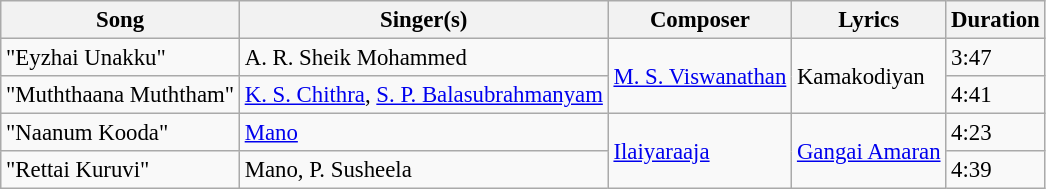<table class="wikitable" style="font-size:95%;">
<tr>
<th>Song</th>
<th>Singer(s)</th>
<th>Composer</th>
<th>Lyrics</th>
<th>Duration</th>
</tr>
<tr>
<td>"Eyzhai Unakku"</td>
<td>A. R. Sheik Mohammed</td>
<td rowspan=2><a href='#'>M. S. Viswanathan</a></td>
<td rowspan=2>Kamakodiyan</td>
<td>3:47</td>
</tr>
<tr>
<td>"Muththaana Muththam"</td>
<td><a href='#'>K. S. Chithra</a>, <a href='#'>S. P. Balasubrahmanyam</a></td>
<td>4:41</td>
</tr>
<tr>
<td>"Naanum Kooda"</td>
<td><a href='#'>Mano</a></td>
<td rowspan=2><a href='#'>Ilaiyaraaja</a></td>
<td rowspan=2><a href='#'>Gangai Amaran</a></td>
<td>4:23</td>
</tr>
<tr>
<td>"Rettai Kuruvi"</td>
<td>Mano, P. Susheela</td>
<td>4:39</td>
</tr>
</table>
